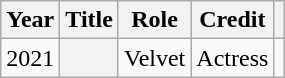<table class="wikitable sortable plainrowheaders">
<tr>
<th scope="col">Year</th>
<th scope="col">Title</th>
<th scope="col">Role</th>
<th scope="col">Credit</th>
<th scope="col" class="unsortable"></th>
</tr>
<tr>
<td>2021</td>
<th scope="row"></th>
<td>Velvet</td>
<td>Actress</td>
<td style="text-align: center;"></td>
</tr>
</table>
